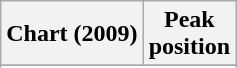<table class="wikitable sortable">
<tr>
<th>Chart (2009)</th>
<th>Peak<br>position</th>
</tr>
<tr>
</tr>
<tr>
</tr>
<tr>
</tr>
<tr>
</tr>
</table>
